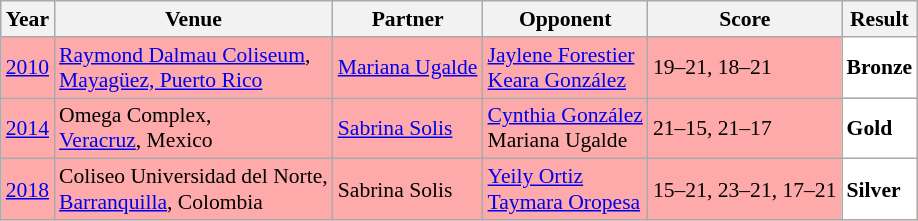<table class="sortable wikitable" style="font-size: 90%;">
<tr>
<th>Year</th>
<th>Venue</th>
<th>Partner</th>
<th>Opponent</th>
<th>Score</th>
<th>Result</th>
</tr>
<tr style="background:#FFAAAA">
<td align="center"><a href='#'>2010</a></td>
<td align="left"><a href='#'>Raymond Dalmau Coliseum</a>,<br><a href='#'>Mayagüez, Puerto Rico</a></td>
<td align="left"> <a href='#'>Mariana Ugalde</a></td>
<td align="left"> <a href='#'>Jaylene Forestier</a><br> <a href='#'>Keara González</a></td>
<td align="left">19–21, 18–21</td>
<td style="text-align:left; background:white"> <strong>Bronze</strong></td>
</tr>
<tr style="background:#FFAAAA">
<td align="center"><a href='#'>2014</a></td>
<td align="left">Omega Complex,<br><a href='#'>Veracruz</a>, Mexico</td>
<td align="left"> <a href='#'>Sabrina Solis</a></td>
<td align="left"> <a href='#'>Cynthia González</a><br> Mariana Ugalde</td>
<td align="left">21–15, 21–17</td>
<td style="text-align:left; background:white"> <strong>Gold</strong></td>
</tr>
<tr style="background:#FFAAAA">
<td align="center"><a href='#'>2018</a></td>
<td align="left">Coliseo Universidad del Norte,<br><a href='#'>Barranquilla</a>, Colombia</td>
<td align="left"> Sabrina Solis</td>
<td align="left"> <a href='#'>Yeily Ortiz</a><br> <a href='#'>Taymara Oropesa</a></td>
<td align="left">15–21, 23–21, 17–21</td>
<td style="text-align:left; background:white"> <strong>Silver</strong></td>
</tr>
</table>
